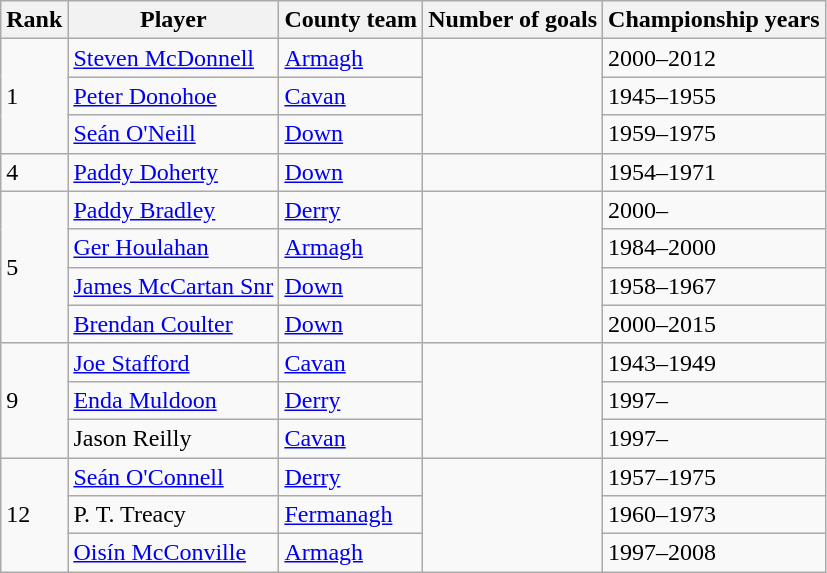<table class="wikitable">
<tr>
<th>Rank</th>
<th>Player</th>
<th>County team</th>
<th>Number of goals</th>
<th>Championship years</th>
</tr>
<tr>
<td rowspan= "3">1</td>
<td><a href='#'>Steven McDonnell</a></td>
<td><a href='#'>Armagh</a></td>
<td rowspan= "3"></td>
<td>2000–2012</td>
</tr>
<tr>
<td><a href='#'>Peter Donohoe</a></td>
<td><a href='#'>Cavan</a></td>
<td>1945–1955</td>
</tr>
<tr>
<td><a href='#'>Seán O'Neill</a></td>
<td><a href='#'>Down</a></td>
<td>1959–1975</td>
</tr>
<tr>
<td>4</td>
<td><a href='#'>Paddy Doherty</a></td>
<td><a href='#'>Down</a></td>
<td></td>
<td>1954–1971</td>
</tr>
<tr>
<td rowspan= "4">5</td>
<td><a href='#'>Paddy Bradley</a></td>
<td><a href='#'>Derry</a></td>
<td rowspan= "4"></td>
<td>2000–</td>
</tr>
<tr>
<td><a href='#'>Ger Houlahan</a></td>
<td><a href='#'>Armagh</a></td>
<td>1984–2000</td>
</tr>
<tr>
<td><a href='#'>James McCartan Snr</a></td>
<td><a href='#'>Down</a></td>
<td>1958–1967</td>
</tr>
<tr>
<td><a href='#'>Brendan Coulter</a></td>
<td><a href='#'>Down</a></td>
<td>2000–2015</td>
</tr>
<tr>
<td rowspan= "3">9</td>
<td><a href='#'>Joe Stafford</a></td>
<td><a href='#'>Cavan</a></td>
<td rowspan= "3"></td>
<td>1943–1949</td>
</tr>
<tr>
<td><a href='#'>Enda Muldoon</a></td>
<td><a href='#'>Derry</a></td>
<td>1997–</td>
</tr>
<tr>
<td>Jason Reilly</td>
<td><a href='#'>Cavan</a></td>
<td>1997–</td>
</tr>
<tr>
<td rowspan= "3">12</td>
<td><a href='#'>Seán O'Connell</a></td>
<td><a href='#'>Derry</a></td>
<td rowspan= "3"></td>
<td>1957–1975</td>
</tr>
<tr>
<td>P. T. Treacy</td>
<td><a href='#'>Fermanagh</a></td>
<td>1960–1973</td>
</tr>
<tr>
<td><a href='#'>Oisín McConville</a></td>
<td><a href='#'>Armagh</a></td>
<td>1997–2008</td>
</tr>
</table>
